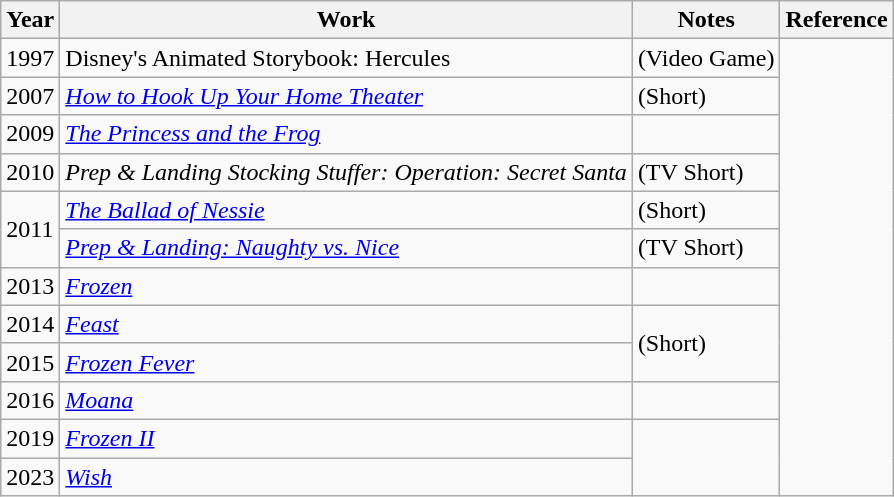<table class="wikitable sortable">
<tr>
<th>Year</th>
<th>Work</th>
<th>Notes</th>
<th>Reference</th>
</tr>
<tr>
<td>1997</td>
<td>Disney's Animated Storybook: Hercules</td>
<td>(Video Game)</td>
<td rowspan="13"></td>
</tr>
<tr>
<td>2007</td>
<td><em><a href='#'>How to Hook Up Your Home Theater</a></em></td>
<td>(Short)</td>
</tr>
<tr>
<td>2009</td>
<td><em><a href='#'>The Princess and the Frog</a></em></td>
<td></td>
</tr>
<tr>
<td>2010</td>
<td><em>Prep & Landing Stocking Stuffer: Operation: Secret Santa</em></td>
<td>(TV Short)</td>
</tr>
<tr>
<td rowspan="2">2011</td>
<td><em><a href='#'>The Ballad of Nessie</a></em></td>
<td>(Short)</td>
</tr>
<tr>
<td><em><a href='#'>Prep & Landing: Naughty vs. Nice</a></em></td>
<td>(TV Short)</td>
</tr>
<tr>
<td>2013</td>
<td><em><a href='#'>Frozen</a></em></td>
<td></td>
</tr>
<tr>
<td>2014</td>
<td><em><a href='#'>Feast</a></em></td>
<td rowspan="2">(Short)</td>
</tr>
<tr>
<td>2015</td>
<td><em><a href='#'>Frozen Fever</a></em></td>
</tr>
<tr>
<td>2016</td>
<td><em><a href='#'>Moana</a></em></td>
<td></td>
</tr>
<tr>
<td>2019</td>
<td><em><a href='#'>Frozen II</a></em></td>
</tr>
<tr>
<td>2023</td>
<td><em><a href='#'>Wish</a></em></td>
</tr>
</table>
